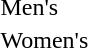<table>
<tr valign="top">
<td>Men's <br></td>
<td></td>
<td></td>
<td></td>
</tr>
<tr valign="top">
<td>Women's <br></td>
<td></td>
<td></td>
<td></td>
</tr>
</table>
